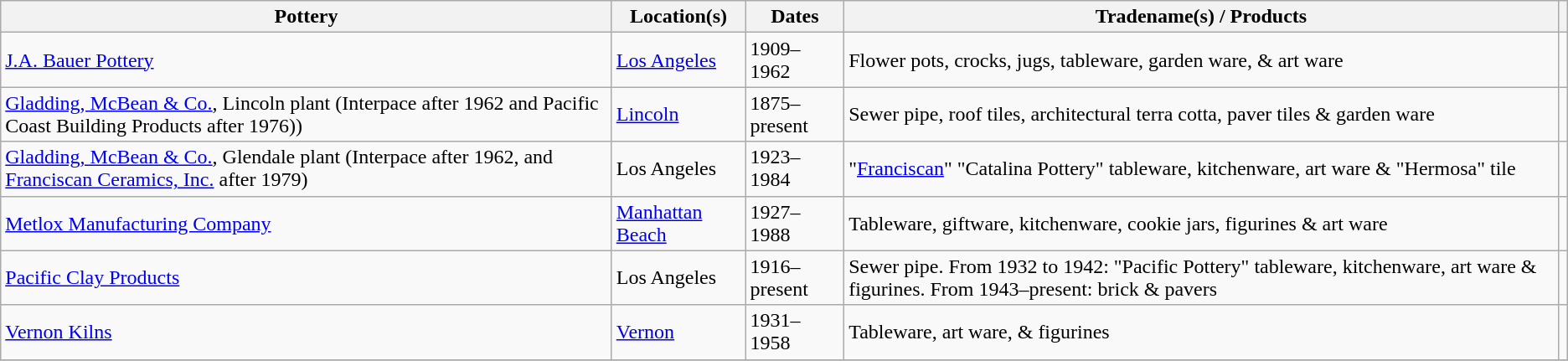<table class="wikitable sortable">
<tr>
<th>Pottery</th>
<th>Location(s)</th>
<th>Dates</th>
<th>Tradename(s) / Products</th>
<th></th>
</tr>
<tr>
<td><a href='#'>J.A. Bauer Pottery</a></td>
<td><a href='#'>Los Angeles</a></td>
<td>1909–1962</td>
<td>Flower pots, crocks, jugs, tableware, garden ware, & art ware</td>
<td></td>
</tr>
<tr>
<td><a href='#'>Gladding, McBean & Co.</a>, Lincoln plant (Interpace after 1962 and Pacific Coast Building Products after 1976))</td>
<td><a href='#'>Lincoln</a></td>
<td>1875–present</td>
<td>Sewer pipe, roof tiles, architectural terra cotta, paver tiles & garden ware</td>
<td></td>
</tr>
<tr>
<td><a href='#'>Gladding, McBean & Co.</a>, Glendale plant (Interpace after 1962, and <a href='#'>Franciscan Ceramics, Inc.</a> after 1979)</td>
<td>Los Angeles</td>
<td>1923–1984</td>
<td>"<a href='#'>Franciscan</a>" "Catalina Pottery" tableware, kitchenware, art ware & "Hermosa" tile</td>
<td></td>
</tr>
<tr>
<td><a href='#'>Metlox Manufacturing Company</a></td>
<td><a href='#'>Manhattan Beach</a></td>
<td>1927–1988</td>
<td>Tableware, giftware, kitchenware, cookie jars, figurines & art ware</td>
<td></td>
</tr>
<tr>
<td><a href='#'>Pacific Clay Products</a></td>
<td>Los Angeles</td>
<td>1916–present</td>
<td>Sewer pipe. From 1932 to 1942: "Pacific Pottery" tableware, kitchenware, art ware & figurines. From 1943–present: brick & pavers</td>
<td></td>
</tr>
<tr>
<td><a href='#'>Vernon Kilns</a></td>
<td><a href='#'>Vernon</a></td>
<td>1931–1958</td>
<td>Tableware, art ware, & figurines</td>
<td></td>
</tr>
<tr>
</tr>
</table>
